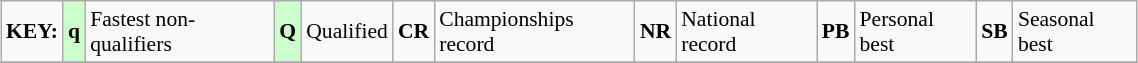<table class="wikitable" style="margin:0.5em auto; font-size:90%;position:relative;" width=60%>
<tr>
<td><strong>KEY:</strong></td>
<td bgcolor=ccffcc align=center><strong>q</strong></td>
<td>Fastest non-qualifiers</td>
<td bgcolor=ccffcc align=center><strong>Q</strong></td>
<td>Qualified</td>
<td align=center><strong>CR</strong></td>
<td>Championships record</td>
<td align=center><strong>NR</strong></td>
<td>National record</td>
<td align=center><strong>PB</strong></td>
<td>Personal best</td>
<td align=center><strong>SB</strong></td>
<td>Seasonal best</td>
</tr>
<tr>
</tr>
</table>
